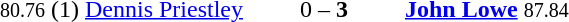<table style="text-align:center">
<tr>
<th width=223></th>
<th width=100></th>
<th width=223></th>
</tr>
<tr>
<td align=right><small>80.76</small> (1) <a href='#'>Dennis Priestley</a> </td>
<td>0 – <strong>3</strong></td>
<td align=left> <strong><a href='#'>John Lowe</a></strong> <small>87.84</small></td>
</tr>
</table>
